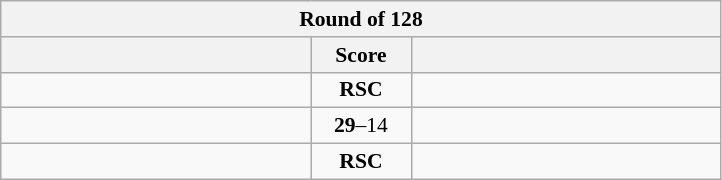<table class="wikitable" style="text-align: center; font-size:90% ">
<tr>
<th colspan=3>Round of 128</th>
</tr>
<tr>
<th align="right" width="200"></th>
<th width="60">Score</th>
<th align="left" width="200"></th>
</tr>
<tr>
<td align=left></td>
<td align=center><strong>RSC</strong></td>
<td align=left><strong></strong></td>
</tr>
<tr>
<td align=left><strong></strong></td>
<td align=center><strong>29</strong>–14</td>
<td align=left></td>
</tr>
<tr>
<td align=left><strong></strong></td>
<td align=center><strong>RSC</strong></td>
<td align=left></td>
</tr>
</table>
